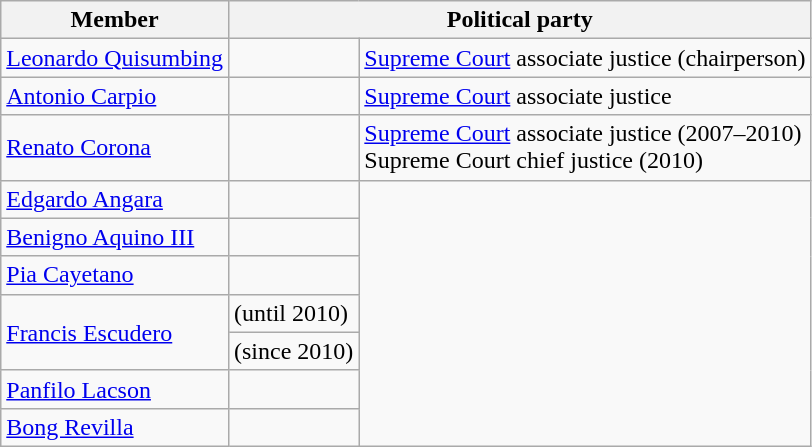<table class=wikitable>
<tr>
<th>Member</th>
<th colspan=2>Political party</th>
</tr>
<tr>
<td><a href='#'>Leonardo Quisumbing</a></td>
<td></td>
<td><a href='#'>Supreme Court</a> associate justice (chairperson)</td>
</tr>
<tr>
<td><a href='#'>Antonio Carpio</a></td>
<td></td>
<td><a href='#'>Supreme Court</a> associate justice</td>
</tr>
<tr>
<td><a href='#'>Renato Corona</a></td>
<td></td>
<td><a href='#'>Supreme Court</a> associate justice (2007–2010)<br>Supreme Court chief justice (2010)</td>
</tr>
<tr>
<td><a href='#'>Edgardo Angara</a></td>
<td></td>
</tr>
<tr>
<td><a href='#'>Benigno Aquino III</a></td>
<td></td>
</tr>
<tr>
<td><a href='#'>Pia Cayetano</a></td>
<td></td>
</tr>
<tr>
<td rowspan=2><a href='#'>Francis Escudero</a></td>
<td> (until 2010)</td>
</tr>
<tr>
<td> (since 2010)</td>
</tr>
<tr>
<td><a href='#'>Panfilo Lacson</a></td>
<td></td>
</tr>
<tr>
<td><a href='#'>Bong Revilla</a></td>
<td></td>
</tr>
</table>
